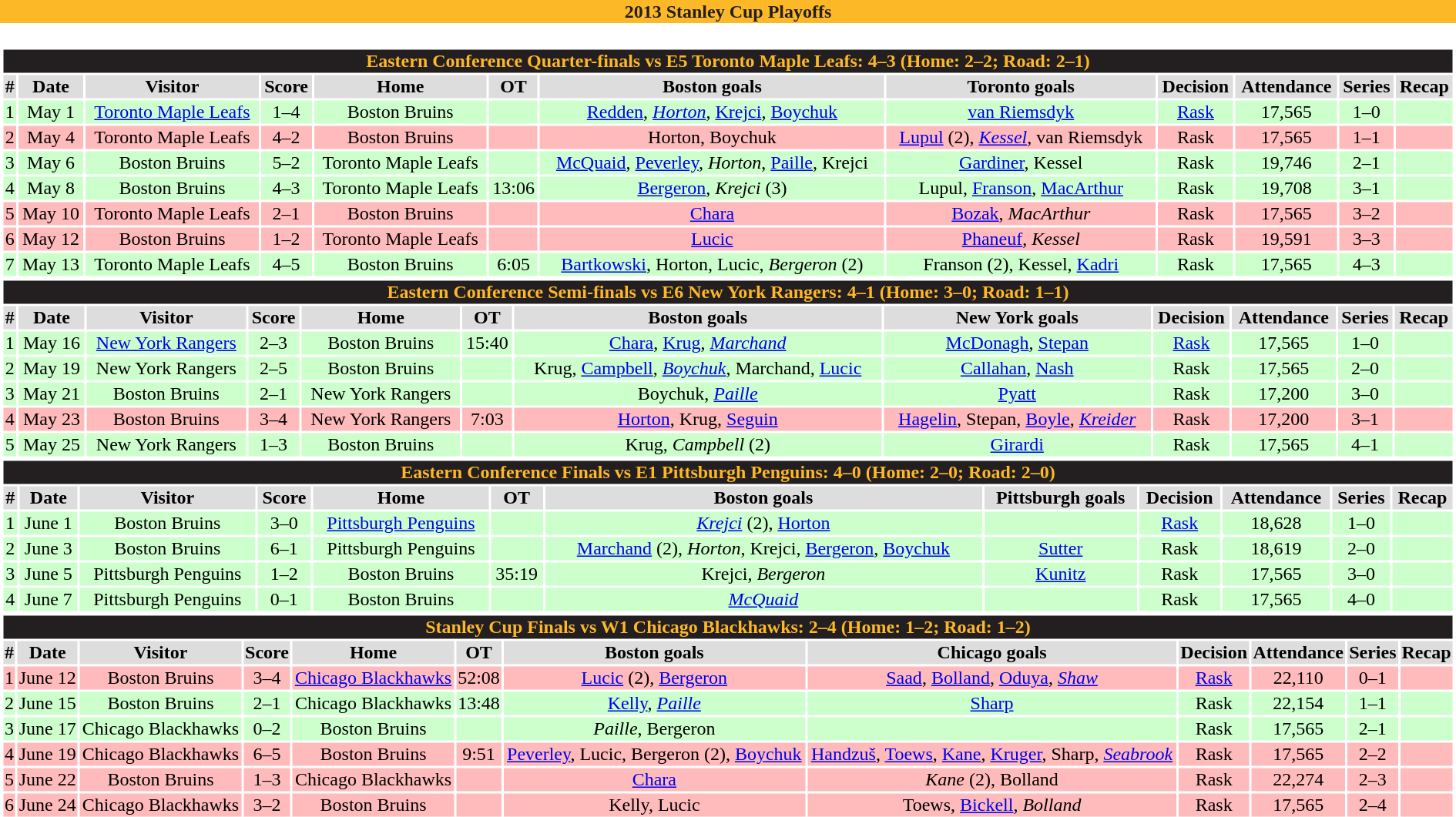<table class="toccolours" style="width:100%; clear:both; margin:1.5em auto; text-align:center;">
<tr>
<th colspan=12 style="background:#FDB827; color:#231F20">2013 Stanley Cup Playoffs</th>
</tr>
<tr>
<td colspan=12><br><table class="toccolours collapsible collapsed" style="width:100%;">
<tr>
<th colspan=12 style="background:#231F20; color:#FDB827">Eastern Conference Quarter-finals vs E5 Toronto Maple Leafs: 4–3 (Home: 2–2; Road: 2–1)</th>
</tr>
<tr style="background:#ddd;">
<td><strong>#</strong></td>
<td><strong>Date</strong></td>
<td><strong>Visitor</strong></td>
<td><strong>Score</strong></td>
<td><strong>Home</strong></td>
<td><strong>OT</strong></td>
<td><strong>Boston goals</strong></td>
<td><strong>Toronto goals</strong></td>
<td><strong>Decision</strong></td>
<td><strong>Attendance</strong></td>
<td><strong>Series</strong></td>
<td><strong>Recap</strong></td>
</tr>
<tr bgcolor=#ccffcc>
<td>1</td>
<td>May 1</td>
<td><a href='#'>Toronto Maple Leafs</a></td>
<td>1–4</td>
<td>Boston Bruins</td>
<td></td>
<td><a href='#'>Redden</a>, <em><a href='#'>Horton</a></em>, <a href='#'>Krejci</a>, <a href='#'>Boychuk</a></td>
<td><a href='#'>van Riemsdyk</a></td>
<td><a href='#'>Rask</a></td>
<td>17,565</td>
<td>1–0</td>
<td></td>
</tr>
<tr bgcolor=#ffbbbb>
<td>2</td>
<td>May 4</td>
<td>Toronto Maple Leafs</td>
<td>4–2</td>
<td>Boston Bruins</td>
<td></td>
<td>Horton, Boychuk</td>
<td><a href='#'>Lupul</a> (2), <em><a href='#'>Kessel</a></em>, van Riemsdyk</td>
<td>Rask</td>
<td>17,565</td>
<td>1–1</td>
<td></td>
</tr>
<tr bgcolor=#ccffcc>
<td>3</td>
<td>May 6</td>
<td>Boston Bruins</td>
<td>5–2</td>
<td>Toronto Maple Leafs</td>
<td></td>
<td><a href='#'>McQuaid</a>, <a href='#'>Peverley</a>, <em>Horton</em>, <a href='#'>Paille</a>, Krejci</td>
<td><a href='#'>Gardiner</a>, Kessel</td>
<td>Rask</td>
<td>19,746</td>
<td>2–1</td>
<td></td>
</tr>
<tr bgcolor=#ccffcc>
<td>4</td>
<td>May 8</td>
<td>Boston Bruins</td>
<td>4–3</td>
<td>Toronto Maple Leafs</td>
<td>13:06</td>
<td><a href='#'>Bergeron</a>, <em>Krejci</em> (3)</td>
<td>Lupul, <a href='#'>Franson</a>, <a href='#'>MacArthur</a></td>
<td>Rask</td>
<td>19,708</td>
<td>3–1</td>
<td></td>
</tr>
<tr bgcolor=#ffbbbb>
<td>5</td>
<td>May 10</td>
<td>Toronto Maple Leafs</td>
<td>2–1</td>
<td>Boston Bruins</td>
<td></td>
<td><a href='#'>Chara</a></td>
<td><a href='#'>Bozak</a>, <em>MacArthur</em></td>
<td>Rask</td>
<td>17,565</td>
<td>3–2</td>
<td></td>
</tr>
<tr bgcolor=#ffbbbb>
<td>6</td>
<td>May 12</td>
<td>Boston Bruins</td>
<td>1–2</td>
<td>Toronto Maple Leafs</td>
<td></td>
<td><a href='#'>Lucic</a></td>
<td><a href='#'>Phaneuf</a>, <em>Kessel</em></td>
<td>Rask</td>
<td>19,591</td>
<td>3–3</td>
<td></td>
</tr>
<tr bgcolor=#ccffcc>
<td>7</td>
<td>May 13</td>
<td>Toronto Maple Leafs</td>
<td>4–5</td>
<td>Boston Bruins</td>
<td>6:05</td>
<td><a href='#'>Bartkowski</a>, Horton, Lucic, <em>Bergeron</em> (2)</td>
<td>Franson (2), Kessel, <a href='#'>Kadri</a></td>
<td>Rask</td>
<td>17,565</td>
<td>4–3</td>
<td></td>
</tr>
</table>
<table class="toccolours collapsible collapsed" style="width:100%;">
<tr>
<th colspan=12 style="background:#231F20; color:#FDB827">Eastern Conference Semi-finals vs E6 New York Rangers: 4–1 (Home: 3–0; Road: 1–1)</th>
</tr>
<tr style="background:#ddd;">
<td><strong>#</strong></td>
<td><strong>Date</strong></td>
<td><strong>Visitor</strong></td>
<td><strong>Score</strong></td>
<td><strong>Home</strong></td>
<td><strong>OT</strong></td>
<td><strong>Boston goals</strong></td>
<td><strong>New York goals</strong></td>
<td><strong>Decision</strong></td>
<td><strong>Attendance</strong></td>
<td><strong>Series</strong></td>
<td><strong>Recap</strong></td>
</tr>
<tr bgcolor=#ccffcc>
<td>1</td>
<td>May 16</td>
<td><a href='#'>New York Rangers</a></td>
<td>2–3</td>
<td>Boston Bruins</td>
<td>15:40</td>
<td><a href='#'>Chara</a>, <a href='#'>Krug</a>, <em><a href='#'>Marchand</a></em></td>
<td><a href='#'>McDonagh</a>, <a href='#'>Stepan</a></td>
<td><a href='#'>Rask</a></td>
<td>17,565</td>
<td>1–0</td>
<td></td>
</tr>
<tr bgcolor=#ccffcc>
<td>2</td>
<td>May 19</td>
<td>New York Rangers</td>
<td>2–5</td>
<td>Boston Bruins</td>
<td></td>
<td>Krug, <a href='#'>Campbell</a>, <em><a href='#'>Boychuk</a></em>, Marchand, <a href='#'>Lucic</a></td>
<td><a href='#'>Callahan</a>, <a href='#'>Nash</a></td>
<td>Rask</td>
<td>17,565</td>
<td>2–0</td>
<td></td>
</tr>
<tr bgcolor=#ccffcc>
<td>3</td>
<td>May 21</td>
<td>Boston Bruins</td>
<td>2–1</td>
<td>New York Rangers</td>
<td></td>
<td>Boychuk, <em><a href='#'>Paille</a></em></td>
<td><a href='#'>Pyatt</a></td>
<td>Rask</td>
<td>17,200</td>
<td>3–0</td>
<td></td>
</tr>
<tr bgcolor=#ffbbbb>
<td>4</td>
<td>May 23</td>
<td>Boston Bruins</td>
<td>3–4</td>
<td>New York Rangers</td>
<td>7:03</td>
<td><a href='#'>Horton</a>, Krug, <a href='#'>Seguin</a></td>
<td><a href='#'>Hagelin</a>, Stepan, <a href='#'>Boyle</a>, <em><a href='#'>Kreider</a></em></td>
<td>Rask</td>
<td>17,200</td>
<td>3–1</td>
<td></td>
</tr>
<tr bgcolor=#ccffcc>
<td>5</td>
<td>May 25</td>
<td>New York Rangers</td>
<td>1–3</td>
<td>Boston Bruins</td>
<td></td>
<td>Krug, <em>Campbell</em> (2)</td>
<td><a href='#'>Girardi</a></td>
<td>Rask</td>
<td>17,565</td>
<td>4–1</td>
<td></td>
</tr>
</table>
<table class="toccolours collapsible collapsed" style="width:100%;">
<tr>
<th colspan=12 style="background:#231F20; color:#FDB827">Eastern Conference Finals vs E1 Pittsburgh Penguins: 4–0 (Home: 2–0; Road: 2–0)</th>
</tr>
<tr style="background:#ddd;">
<td><strong>#</strong></td>
<td><strong>Date</strong></td>
<td><strong>Visitor</strong></td>
<td><strong>Score</strong></td>
<td><strong>Home</strong></td>
<td><strong>OT</strong></td>
<td><strong>Boston goals</strong></td>
<td><strong>Pittsburgh goals</strong></td>
<td><strong>Decision</strong></td>
<td><strong>Attendance</strong></td>
<td><strong>Series</strong></td>
<td><strong>Recap</strong></td>
</tr>
<tr bgcolor=#ccffcc>
<td>1</td>
<td>June 1</td>
<td>Boston Bruins</td>
<td>3–0</td>
<td><a href='#'>Pittsburgh Penguins</a></td>
<td></td>
<td><em><a href='#'>Krejci</a></em> (2), <a href='#'>Horton</a></td>
<td></td>
<td><a href='#'>Rask</a></td>
<td>18,628</td>
<td>1–0</td>
<td></td>
</tr>
<tr bgcolor=#ccffcc>
<td>2</td>
<td>June 3</td>
<td>Boston Bruins</td>
<td>6–1</td>
<td>Pittsburgh Penguins</td>
<td></td>
<td><a href='#'>Marchand</a> (2), <em>Horton</em>, Krejci, <a href='#'>Bergeron</a>, <a href='#'>Boychuk</a></td>
<td><a href='#'>Sutter</a></td>
<td>Rask</td>
<td>18,619</td>
<td>2–0</td>
<td></td>
</tr>
<tr bgcolor=#ccffcc>
<td>3</td>
<td>June 5</td>
<td>Pittsburgh Penguins</td>
<td>1–2</td>
<td>Boston Bruins</td>
<td>35:19</td>
<td>Krejci, <em>Bergeron</em></td>
<td><a href='#'>Kunitz</a></td>
<td>Rask</td>
<td>17,565</td>
<td>3–0</td>
<td></td>
</tr>
<tr bgcolor=#ccffcc>
<td>4</td>
<td>June 7</td>
<td>Pittsburgh Penguins</td>
<td>0–1</td>
<td>Boston Bruins</td>
<td></td>
<td><em><a href='#'>McQuaid</a></em></td>
<td></td>
<td>Rask</td>
<td>17,565</td>
<td>4–0</td>
<td></td>
</tr>
</table>
<table class="toccolours collapsible collapsed" style="width:100%;">
<tr>
<th colspan=12 style="background:#231F20; color:#FDB827">Stanley Cup Finals vs W1 Chicago Blackhawks: 2–4 (Home: 1–2; Road: 1–2)</th>
</tr>
<tr style="background:#ddd;">
<td><strong>#</strong></td>
<td><strong>Date</strong></td>
<td><strong>Visitor</strong></td>
<td><strong>Score</strong></td>
<td><strong>Home</strong></td>
<td><strong>OT</strong></td>
<td><strong>Boston goals</strong></td>
<td><strong>Chicago goals</strong></td>
<td><strong>Decision</strong></td>
<td><strong>Attendance</strong></td>
<td><strong>Series</strong></td>
<td><strong>Recap</strong></td>
</tr>
<tr bgcolor=#ffbbbb>
<td>1</td>
<td>June 12</td>
<td>Boston Bruins</td>
<td>3–4</td>
<td><a href='#'>Chicago Blackhawks</a></td>
<td>52:08</td>
<td><a href='#'>Lucic</a> (2), <a href='#'>Bergeron</a></td>
<td><a href='#'>Saad</a>, <a href='#'>Bolland</a>, <a href='#'>Oduya</a>, <em><a href='#'>Shaw</a></em></td>
<td><a href='#'>Rask</a></td>
<td>22,110</td>
<td>0–1</td>
<td></td>
</tr>
<tr bgcolor=#ccffcc>
<td>2</td>
<td>June 15</td>
<td>Boston Bruins</td>
<td>2–1</td>
<td>Chicago Blackhawks</td>
<td>13:48</td>
<td><a href='#'>Kelly</a>, <em><a href='#'>Paille</a></em></td>
<td><a href='#'>Sharp</a></td>
<td>Rask</td>
<td>22,154</td>
<td>1–1</td>
<td></td>
</tr>
<tr bgcolor=#ccffcc>
<td>3</td>
<td>June 17</td>
<td>Chicago Blackhawks</td>
<td>0–2</td>
<td>Boston Bruins</td>
<td></td>
<td><em>Paille</em>, Bergeron</td>
<td></td>
<td>Rask</td>
<td>17,565</td>
<td>2–1</td>
<td></td>
</tr>
<tr bgcolor=#ffbbbb>
<td>4</td>
<td>June 19</td>
<td>Chicago Blackhawks</td>
<td>6–5</td>
<td>Boston Bruins</td>
<td>9:51</td>
<td><a href='#'>Peverley</a>, Lucic, Bergeron (2), <a href='#'>Boychuk</a></td>
<td><a href='#'>Handzuš</a>, <a href='#'>Toews</a>, <a href='#'>Kane</a>, <a href='#'>Kruger</a>, Sharp, <em><a href='#'>Seabrook</a></em></td>
<td>Rask</td>
<td>17,565</td>
<td>2–2</td>
<td></td>
</tr>
<tr bgcolor=#ffbbbb>
<td>5</td>
<td>June 22</td>
<td>Boston Bruins</td>
<td>1–3</td>
<td>Chicago Blackhawks</td>
<td></td>
<td><a href='#'>Chara</a></td>
<td><em>Kane</em> (2), Bolland</td>
<td>Rask</td>
<td>22,274</td>
<td>2–3</td>
<td></td>
</tr>
<tr bgcolor=#ffbbbb>
<td>6</td>
<td>June 24</td>
<td>Chicago Blackhawks</td>
<td>3–2</td>
<td>Boston Bruins</td>
<td></td>
<td>Kelly, Lucic</td>
<td>Toews, <a href='#'>Bickell</a>, <em>Bolland</em></td>
<td>Rask</td>
<td>17,565</td>
<td>2–4</td>
<td></td>
</tr>
</table>
</td>
</tr>
</table>
